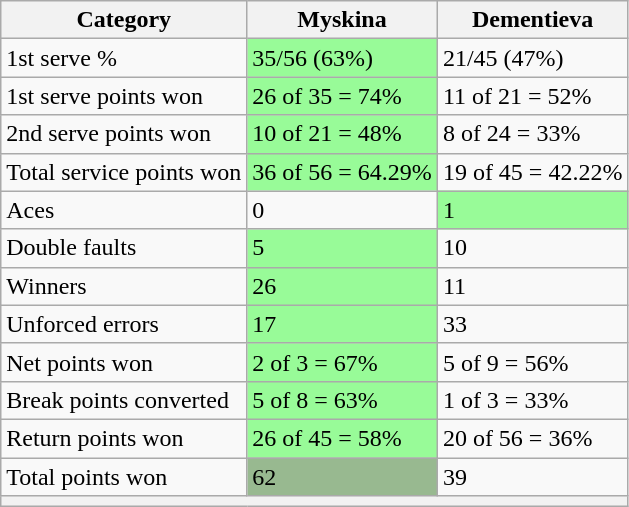<table class="wikitable">
<tr>
<th>Category</th>
<th> Myskina</th>
<th> Dementieva</th>
</tr>
<tr>
<td>1st serve %</td>
<td bgcolor=98FB98>35/56 (63%)</td>
<td>21/45 (47%)</td>
</tr>
<tr>
<td>1st serve points won</td>
<td bgcolor=98FB98>26 of 35 = 74%</td>
<td>11 of 21 = 52%</td>
</tr>
<tr>
<td>2nd serve points won</td>
<td bgcolor=98FB98>10 of 21 = 48%</td>
<td>8 of 24 = 33%</td>
</tr>
<tr>
<td>Total service points won</td>
<td bgcolor=98FB98>36 of 56 = 64.29%</td>
<td>19 of 45 = 42.22%</td>
</tr>
<tr>
<td>Aces</td>
<td>0</td>
<td bgcolor=98FB98>1</td>
</tr>
<tr>
<td>Double faults</td>
<td bgcolor=98FB98>5</td>
<td>10</td>
</tr>
<tr>
<td>Winners</td>
<td bgcolor=98FB98>26</td>
<td>11</td>
</tr>
<tr>
<td>Unforced errors</td>
<td bgcolor=98FB98>17</td>
<td>33</td>
</tr>
<tr>
<td>Net points won</td>
<td bgcolor=98FB98>2 of 3 = 67%</td>
<td>5 of 9 = 56%</td>
</tr>
<tr>
<td>Break points converted</td>
<td bgcolor=98FB98>5 of 8 = 63%</td>
<td>1 of 3 = 33%</td>
</tr>
<tr>
<td>Return points won</td>
<td bgcolor=98FB98>26 of 45 = 58%</td>
<td>20 of 56 = 36%</td>
</tr>
<tr>
<td>Total points won</td>
<td bgcolor=98FB989>62</td>
<td>39</td>
</tr>
<tr>
<th colspan=3></th>
</tr>
</table>
